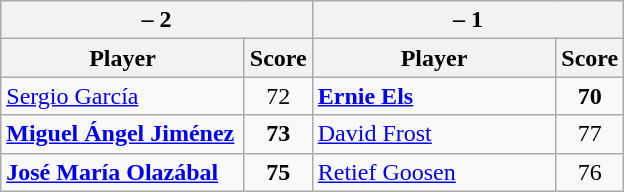<table class=wikitable>
<tr>
<th colspan=2> – 2</th>
<th colspan=2> – 1</th>
</tr>
<tr>
<th width=155>Player</th>
<th>Score</th>
<th width=155>Player</th>
<th>Score</th>
</tr>
<tr>
<td><a href='#'>Sergio García</a></td>
<td align=center>72</td>
<td><strong><a href='#'>Ernie Els</a></strong></td>
<td align=center><strong>70</strong></td>
</tr>
<tr>
<td><strong><a href='#'>Miguel Ángel Jiménez</a></strong></td>
<td align=center><strong>73</strong></td>
<td><a href='#'>David Frost</a></td>
<td align=center>77</td>
</tr>
<tr>
<td><strong><a href='#'>José María Olazábal</a></strong></td>
<td align=center><strong>75</strong></td>
<td><a href='#'>Retief Goosen</a></td>
<td align=center>76</td>
</tr>
</table>
